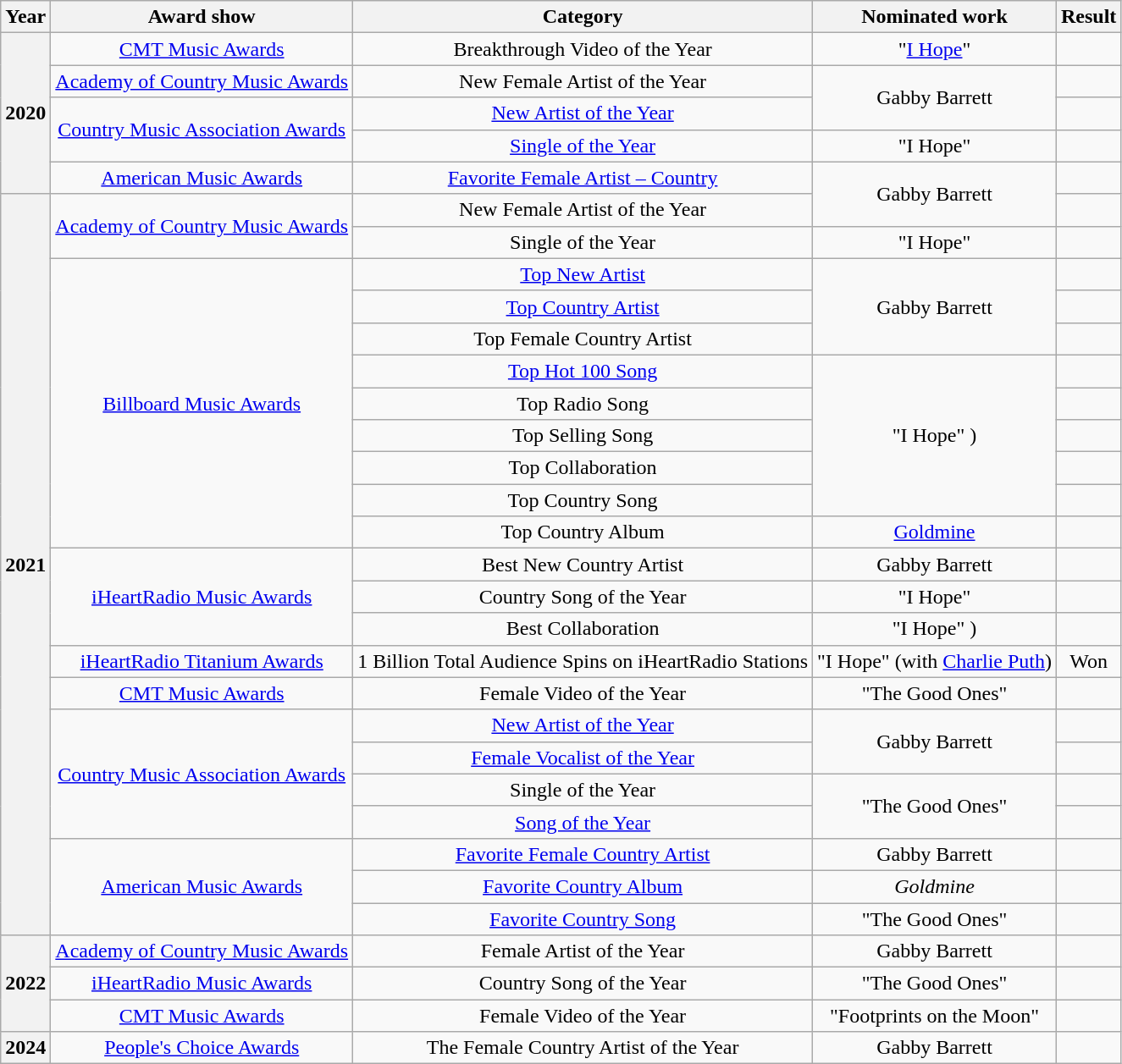<table class="wikitable sortable" style="text-align:center;">
<tr>
<th>Year</th>
<th>Award show</th>
<th>Category</th>
<th>Nominated work</th>
<th>Result</th>
</tr>
<tr>
<th rowspan="5">2020</th>
<td><a href='#'>CMT Music Awards</a></td>
<td>Breakthrough Video of the Year</td>
<td>"<a href='#'>I Hope</a>"</td>
<td></td>
</tr>
<tr>
<td><a href='#'>Academy of Country Music Awards</a></td>
<td>New Female Artist of the Year</td>
<td rowspan="2">Gabby Barrett</td>
<td></td>
</tr>
<tr>
<td rowspan="2"><a href='#'>Country Music Association Awards</a></td>
<td><a href='#'>New Artist of the Year</a></td>
<td></td>
</tr>
<tr>
<td><a href='#'>Single of the Year</a></td>
<td>"I Hope"</td>
<td></td>
</tr>
<tr>
<td><a href='#'>American Music Awards</a></td>
<td><a href='#'>Favorite Female Artist – Country</a></td>
<td rowspan="2">Gabby Barrett</td>
<td></td>
</tr>
<tr>
<th rowspan="23">2021</th>
<td rowspan="2"><a href='#'>Academy of Country Music Awards</a></td>
<td>New Female Artist of the Year</td>
<td></td>
</tr>
<tr>
<td>Single of the Year</td>
<td>"I Hope"</td>
<td></td>
</tr>
<tr>
<td rowspan="9"><a href='#'>Billboard Music Awards</a></td>
<td><a href='#'>Top New Artist</a></td>
<td rowspan="3">Gabby Barrett</td>
<td></td>
</tr>
<tr>
<td><a href='#'>Top Country Artist</a></td>
<td></td>
</tr>
<tr>
<td>Top Female Country Artist</td>
<td></td>
</tr>
<tr>
<td><a href='#'>Top Hot 100 Song</a></td>
<td rowspan="5">"I Hope" )</td>
<td></td>
</tr>
<tr>
<td>Top Radio Song</td>
<td></td>
</tr>
<tr>
<td>Top Selling Song</td>
<td></td>
</tr>
<tr>
<td>Top Collaboration</td>
<td></td>
</tr>
<tr>
<td>Top Country Song</td>
<td></td>
</tr>
<tr>
<td>Top Country Album</td>
<td><a href='#'>Goldmine</a></td>
<td></td>
</tr>
<tr>
<td rowspan="3"><a href='#'>iHeartRadio Music Awards</a></td>
<td>Best New Country Artist</td>
<td>Gabby Barrett</td>
<td></td>
</tr>
<tr>
<td>Country Song of the Year</td>
<td>"I Hope"</td>
<td></td>
</tr>
<tr>
<td>Best Collaboration</td>
<td>"I Hope" )</td>
<td></td>
</tr>
<tr>
<td><a href='#'>iHeartRadio Titanium Awards</a></td>
<td>1 Billion Total Audience Spins on iHeartRadio Stations</td>
<td>"I Hope" (with <a href='#'>Charlie Puth</a>)</td>
<td>Won</td>
</tr>
<tr>
<td><a href='#'>CMT Music Awards</a></td>
<td>Female Video of the Year</td>
<td>"The Good Ones"</td>
<td></td>
</tr>
<tr>
<td rowspan="4"><a href='#'>Country Music Association Awards</a></td>
<td><a href='#'>New Artist of the Year</a></td>
<td rowspan="2">Gabby Barrett</td>
<td></td>
</tr>
<tr>
<td><a href='#'>Female Vocalist of the Year</a></td>
<td></td>
</tr>
<tr>
<td>Single of the Year</td>
<td rowspan="2">"The Good Ones"</td>
<td></td>
</tr>
<tr>
<td><a href='#'>Song of the Year</a></td>
<td></td>
</tr>
<tr>
<td rowspan="3"><a href='#'>American Music Awards</a></td>
<td><a href='#'>Favorite Female Country Artist</a></td>
<td>Gabby Barrett</td>
<td></td>
</tr>
<tr>
<td><a href='#'>Favorite Country Album</a></td>
<td><em>Goldmine</em></td>
<td></td>
</tr>
<tr>
<td><a href='#'>Favorite Country Song</a></td>
<td>"The Good Ones"</td>
<td></td>
</tr>
<tr>
<th rowspan="3">2022</th>
<td><a href='#'>Academy of Country Music Awards</a></td>
<td>Female Artist of the Year</td>
<td>Gabby Barrett</td>
<td></td>
</tr>
<tr>
<td><a href='#'>iHeartRadio Music Awards</a></td>
<td>Country Song of the Year</td>
<td>"The Good Ones"</td>
<td></td>
</tr>
<tr>
<td><a href='#'>CMT Music Awards</a></td>
<td>Female Video of the Year</td>
<td>"Footprints on the Moon"</td>
<td></td>
</tr>
<tr>
<th>2024</th>
<td><a href='#'>People's Choice Awards</a></td>
<td>The Female Country Artist of the Year</td>
<td>Gabby Barrett</td>
<td></td>
</tr>
</table>
